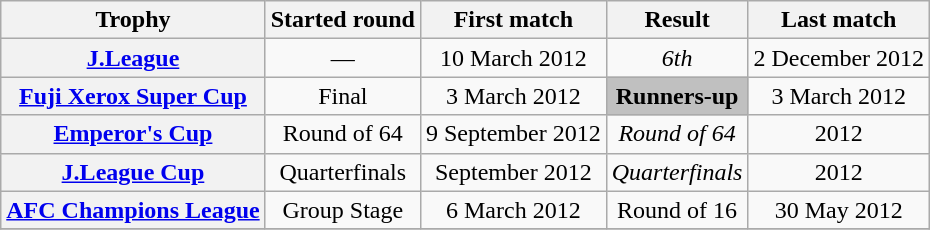<table class="wikitable">
<tr>
<th>Trophy</th>
<th>Started round</th>
<th>First match</th>
<th>Result</th>
<th>Last match</th>
</tr>
<tr>
<th><a href='#'>J.League</a></th>
<td align="center">—</td>
<td align="center">10 March 2012</td>
<td align="center"><em>6th</em></td>
<td align="center">2 December 2012</td>
</tr>
<tr>
<th><a href='#'>Fuji Xerox Super Cup</a></th>
<td align="center">Final</td>
<td align="center">3 March 2012</td>
<td align="center" bgcolor="silver"><strong>Runners-up</strong></td>
<td align="center">3 March 2012</td>
</tr>
<tr>
<th><a href='#'>Emperor's Cup</a></th>
<td align="center">Round of 64</td>
<td align="center">9 September 2012</td>
<td align="center"><em>Round of 64</em></td>
<td align="center">2012</td>
</tr>
<tr>
<th><a href='#'>J.League Cup</a></th>
<td align="center">Quarterfinals</td>
<td align="center">September 2012</td>
<td align="center"><em>Quarterfinals</em></td>
<td align="center">2012</td>
</tr>
<tr>
<th><a href='#'>AFC Champions League</a></th>
<td align="center">Group Stage</td>
<td align="center">6 March 2012</td>
<td align="center">Round of 16</td>
<td align="center">30 May 2012</td>
</tr>
<tr>
</tr>
</table>
